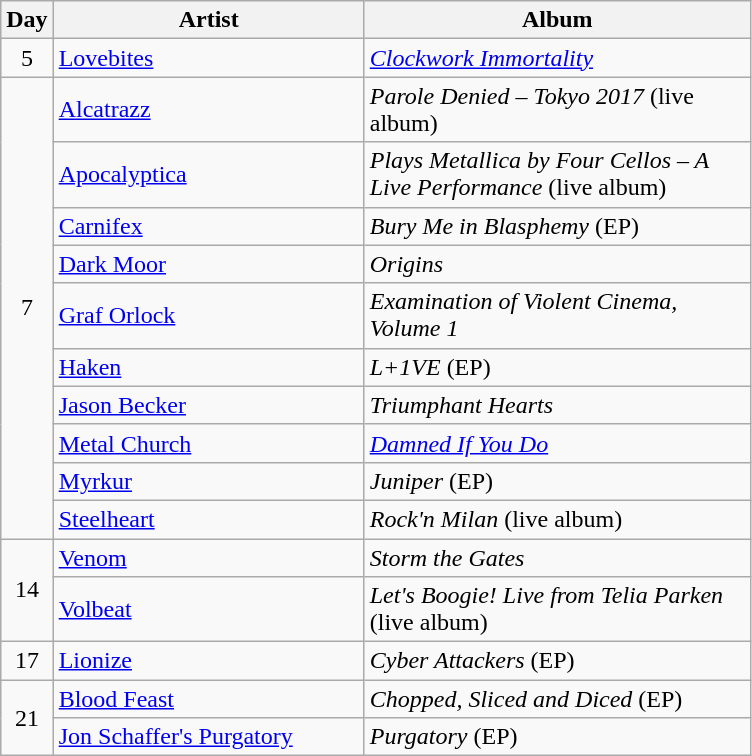<table class="wikitable">
<tr>
<th style="width:20px;">Day</th>
<th style="width:200px;">Artist</th>
<th style="width:250px;">Album</th>
</tr>
<tr>
<td style="text-align:center;" rowspan="1">5</td>
<td><a href='#'>Lovebites</a></td>
<td><em><a href='#'>Clockwork Immortality</a></em></td>
</tr>
<tr>
<td style="text-align:center;" rowspan="10">7</td>
<td><a href='#'>Alcatrazz</a></td>
<td><em>Parole Denied – Tokyo 2017</em> (live album)</td>
</tr>
<tr>
<td><a href='#'>Apocalyptica</a></td>
<td><em>Plays Metallica by Four Cellos – A Live Performance</em> (live album)</td>
</tr>
<tr>
<td><a href='#'>Carnifex</a></td>
<td><em>Bury Me in Blasphemy</em> (EP)</td>
</tr>
<tr>
<td><a href='#'>Dark Moor</a></td>
<td><em>Origins</em></td>
</tr>
<tr>
<td><a href='#'>Graf Orlock</a></td>
<td><em>Examination of Violent Cinema, Volume 1</em></td>
</tr>
<tr>
<td><a href='#'>Haken</a></td>
<td><em>L+1VE</em> (EP)</td>
</tr>
<tr>
<td><a href='#'>Jason Becker</a></td>
<td><em>Triumphant Hearts</em></td>
</tr>
<tr>
<td><a href='#'>Metal Church</a></td>
<td><em><a href='#'>Damned If You Do</a></em></td>
</tr>
<tr>
<td><a href='#'>Myrkur</a></td>
<td><em>Juniper</em> (EP)</td>
</tr>
<tr>
<td><a href='#'>Steelheart</a></td>
<td><em>Rock'n Milan</em> (live album)</td>
</tr>
<tr>
<td style="text-align:center;" rowspan="2">14</td>
<td><a href='#'>Venom</a></td>
<td><em>Storm the Gates</em></td>
</tr>
<tr>
<td><a href='#'>Volbeat</a></td>
<td><em>Let's Boogie! Live from Telia Parken</em> (live album)</td>
</tr>
<tr>
<td style="text-align:center;" rowspan="1">17</td>
<td><a href='#'>Lionize</a></td>
<td><em>Cyber Attackers</em> (EP)</td>
</tr>
<tr>
<td style="text-align:center;" rowspan="2">21</td>
<td><a href='#'>Blood Feast</a></td>
<td><em>Chopped, Sliced and Diced</em> (EP)</td>
</tr>
<tr>
<td><a href='#'>Jon Schaffer's Purgatory</a></td>
<td><em>Purgatory</em> (EP)</td>
</tr>
</table>
